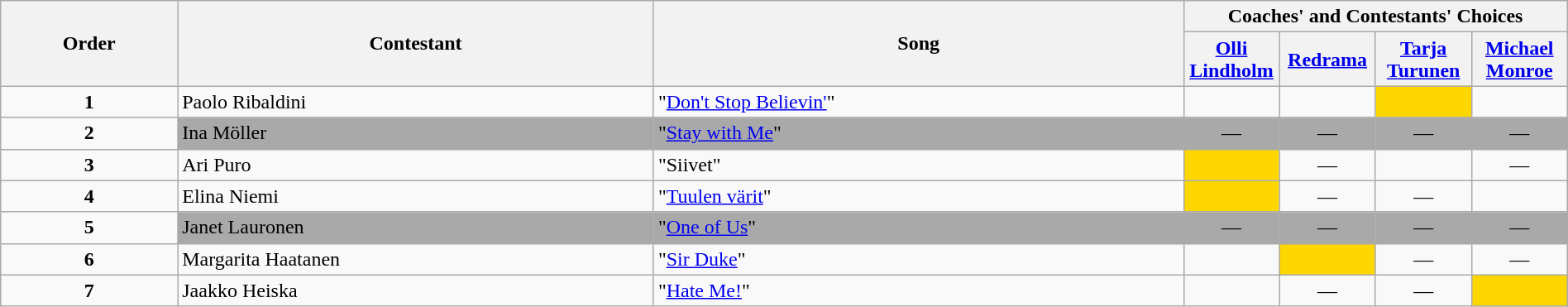<table class="wikitable" style="width:100%;">
<tr>
<th rowspan=2>Order</th>
<th rowspan=2>Contestant</th>
<th rowspan=2>Song</th>
<th colspan=4>Coaches' and Contestants' Choices</th>
</tr>
<tr>
<th width="70"><a href='#'>Olli Lindholm</a></th>
<th width="70"><a href='#'>Redrama</a></th>
<th width="70"><a href='#'>Tarja Turunen</a></th>
<th width="70"><a href='#'>Michael Monroe</a></th>
</tr>
<tr>
<td align="center"><strong>1</strong></td>
<td>Paolo Ribaldini</td>
<td>"<a href='#'>Don't Stop Believin'</a>"</td>
<td style=";text-align:center;"></td>
<td style=";text-align:center;"></td>
<td style="background:gold;text-align:center;"></td>
<td style=";text-align:center;"></td>
</tr>
<tr>
<td align="center"><strong>2</strong></td>
<td style="background:darkgrey;text-align:left;">Ina Möller</td>
<td style="background:darkgrey;text-align:left;">"<a href='#'>Stay with Me</a>"</td>
<td style="background:darkgrey;text-align:center;">—</td>
<td style="background:darkgrey;text-align:center;">—</td>
<td style="background:darkgrey;text-align:center;">—</td>
<td style="background:darkgrey;text-align:center;">—</td>
</tr>
<tr>
<td align="center"><strong>3</strong></td>
<td>Ari Puro</td>
<td>"Siivet"</td>
<td style="background:gold;text-align:center;"></td>
<td align="center">—</td>
<td style=";text-align:center;"></td>
<td align="center">—</td>
</tr>
<tr>
<td align="center"><strong>4</strong></td>
<td>Elina Niemi</td>
<td>"<a href='#'>Tuulen värit</a>"</td>
<td style="background:gold;text-align:center;"></td>
<td align="center">—</td>
<td align="center">—</td>
<td style=";text-align:center;"></td>
</tr>
<tr>
<td align="center"><strong>5</strong></td>
<td style="background:darkgrey;text-align:left;">Janet Lauronen</td>
<td style="background:darkgrey;text-align:left;">"<a href='#'>One of Us</a>"</td>
<td style="background:darkgrey;text-align:center;">—</td>
<td style="background:darkgrey;text-align:center;">—</td>
<td style="background:darkgrey;text-align:center;">—</td>
<td style="background:darkgrey;text-align:center;">—</td>
</tr>
<tr>
<td align="center"><strong>6</strong></td>
<td>Margarita Haatanen</td>
<td>"<a href='#'>Sir Duke</a>"</td>
<td style=";text-align:center;"></td>
<td style="background:gold;text-align:center;"></td>
<td align="center">—</td>
<td align="center">—</td>
</tr>
<tr>
<td align="center"><strong>7</strong></td>
<td>Jaakko Heiska</td>
<td>"<a href='#'>Hate Me!</a>"</td>
<td style=";text-align:center;"></td>
<td align="center">—</td>
<td align="center">—</td>
<td style="background:gold;text-align:center;"></td>
</tr>
</table>
